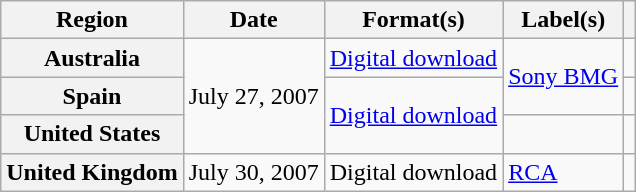<table class="wikitable plainrowheaders">
<tr>
<th scope="col">Region</th>
<th scope="col">Date</th>
<th scope="col">Format(s)</th>
<th scope="col">Label(s)</th>
<th scope="col"></th>
</tr>
<tr>
<th scope="row">Australia</th>
<td rowspan="3">July 27, 2007</td>
<td><a href='#'>Digital download</a></td>
<td rowspan="2"><a href='#'>Sony BMG</a></td>
<td align="center"></td>
</tr>
<tr>
<th scope="row">Spain</th>
<td rowspan="2"><a href='#'>Digital download</a> </td>
<td></td>
</tr>
<tr>
<th scope="row">United States</th>
<td></td>
<td align="center"></td>
</tr>
<tr>
<th scope="row">United Kingdom</th>
<td>July 30, 2007</td>
<td>Digital download</td>
<td><a href='#'>RCA</a></td>
<td align="center"></td>
</tr>
</table>
